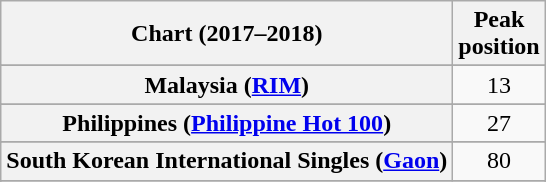<table class="wikitable sortable plainrowheaders" style="text-align:center;">
<tr>
<th scope="col">Chart (2017–2018)</th>
<th scope="col">Peak<br>position</th>
</tr>
<tr>
</tr>
<tr>
</tr>
<tr>
</tr>
<tr>
</tr>
<tr>
</tr>
<tr>
</tr>
<tr>
</tr>
<tr>
<th scope="row">Malaysia (<a href='#'>RIM</a>)</th>
<td>13</td>
</tr>
<tr>
</tr>
<tr>
<th scope="row">Philippines (<a href='#'>Philippine Hot 100</a>)</th>
<td>27</td>
</tr>
<tr>
</tr>
<tr>
<th scope="row">South Korean International Singles (<a href='#'>Gaon</a>)</th>
<td>80</td>
</tr>
<tr>
</tr>
<tr>
</tr>
<tr>
</tr>
</table>
